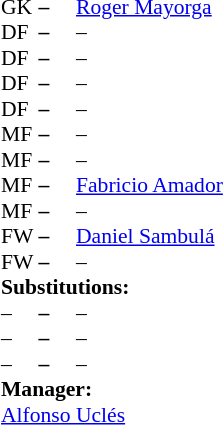<table style = "font-size: 90%" cellspacing = "0" cellpadding = "0">
<tr>
<td colspan = 4></td>
</tr>
<tr>
<th width = "25"></th>
<th width = "25"></th>
</tr>
<tr>
<td>GK</td>
<td><strong>–</strong></td>
<td> <a href='#'>Roger Mayorga</a></td>
</tr>
<tr>
<td>DF</td>
<td><strong>–</strong></td>
<td> –</td>
</tr>
<tr>
<td>DF</td>
<td><strong>–</strong></td>
<td> –</td>
</tr>
<tr>
<td>DF</td>
<td><strong>–</strong></td>
<td> –</td>
</tr>
<tr>
<td>DF</td>
<td><strong>–</strong></td>
<td> –</td>
</tr>
<tr>
<td>MF</td>
<td><strong>–</strong></td>
<td> –</td>
</tr>
<tr>
<td>MF</td>
<td><strong>–</strong></td>
<td> –</td>
</tr>
<tr>
<td>MF</td>
<td><strong>–</strong></td>
<td> <a href='#'>Fabricio Amador</a></td>
</tr>
<tr>
<td>MF</td>
<td><strong>–</strong></td>
<td> –</td>
</tr>
<tr>
<td>FW</td>
<td><strong>–</strong></td>
<td> <a href='#'>Daniel Sambulá</a></td>
</tr>
<tr>
<td>FW</td>
<td><strong>–</strong></td>
<td> –</td>
</tr>
<tr>
<td colspan = 3><strong>Substitutions:</strong></td>
</tr>
<tr>
<td>–</td>
<td><strong>–</strong></td>
<td> –</td>
</tr>
<tr>
<td>–</td>
<td><strong>–</strong></td>
<td> –</td>
</tr>
<tr>
<td>–</td>
<td><strong>–</strong></td>
<td> –</td>
</tr>
<tr>
<td colspan = 3><strong>Manager:</strong></td>
</tr>
<tr>
<td colspan = 3> <a href='#'>Alfonso Uclés</a></td>
</tr>
</table>
